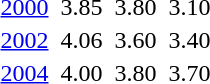<table>
<tr valign="top">
<td><a href='#'>2000</a><br></td>
<td></td>
<td>3.85</td>
<td></td>
<td>3.80</td>
<td></td>
<td>3.10</td>
</tr>
<tr valign="top">
<td><a href='#'>2002</a><br></td>
<td></td>
<td>4.06</td>
<td></td>
<td>3.60</td>
<td></td>
<td>3.40</td>
</tr>
<tr valign="top">
<td><a href='#'>2004</a><br></td>
<td></td>
<td>4.00</td>
<td></td>
<td>3.80</td>
<td></td>
<td>3.70</td>
</tr>
</table>
